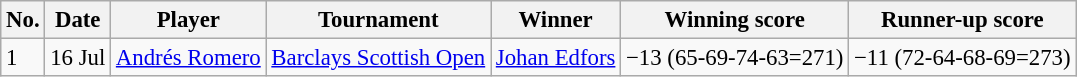<table class="wikitable" style="font-size:95%;">
<tr>
<th>No.</th>
<th>Date</th>
<th>Player</th>
<th>Tournament</th>
<th>Winner</th>
<th>Winning score</th>
<th>Runner-up score</th>
</tr>
<tr>
<td>1</td>
<td>16 Jul</td>
<td> <a href='#'>Andrés Romero</a></td>
<td><a href='#'>Barclays Scottish Open</a></td>
<td> <a href='#'>Johan Edfors</a></td>
<td>−13 (65-69-74-63=271)</td>
<td>−11 (72-64-68-69=273)</td>
</tr>
</table>
